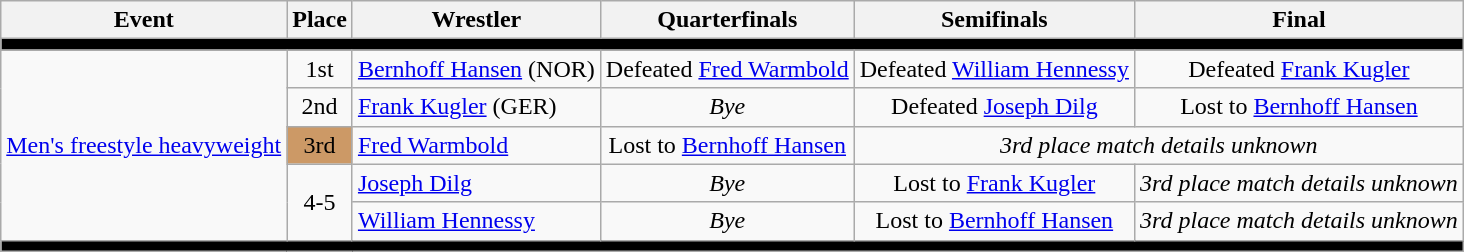<table class=wikitable style="text-align:center">
<tr>
<th>Event</th>
<th>Place</th>
<th>Wrestler</th>
<th>Quarterfinals</th>
<th>Semifinals</th>
<th>Final</th>
</tr>
<tr bgcolor=black>
<td colspan=6></td>
</tr>
<tr>
<td rowspan=5><a href='#'>Men's freestyle heavyweight</a></td>
<td>1st</td>
<td align=left><a href='#'>Bernhoff Hansen</a> (NOR)</td>
<td>Defeated <a href='#'>Fred Warmbold</a></td>
<td>Defeated <a href='#'>William Hennessy</a></td>
<td>Defeated <a href='#'>Frank Kugler</a></td>
</tr>
<tr>
<td>2nd</td>
<td align=left><a href='#'>Frank Kugler</a> (GER)</td>
<td><em>Bye</em></td>
<td>Defeated <a href='#'>Joseph Dilg</a></td>
<td>Lost to <a href='#'>Bernhoff Hansen</a></td>
</tr>
<tr>
<td bgcolor=cc9966>3rd</td>
<td align=left><a href='#'>Fred Warmbold</a></td>
<td>Lost to <a href='#'>Bernhoff Hansen</a></td>
<td colspan=2><em>3rd place match details unknown</em></td>
</tr>
<tr>
<td rowspan=2>4-5</td>
<td align=left><a href='#'>Joseph Dilg</a></td>
<td><em>Bye</em></td>
<td>Lost to <a href='#'>Frank Kugler</a></td>
<td><em>3rd place match details unknown</em></td>
</tr>
<tr>
<td align=left><a href='#'>William Hennessy</a></td>
<td><em>Bye</em></td>
<td>Lost to <a href='#'>Bernhoff Hansen</a></td>
<td><em>3rd place match details unknown</em></td>
</tr>
<tr bgcolor=black>
<td colspan=6></td>
</tr>
</table>
